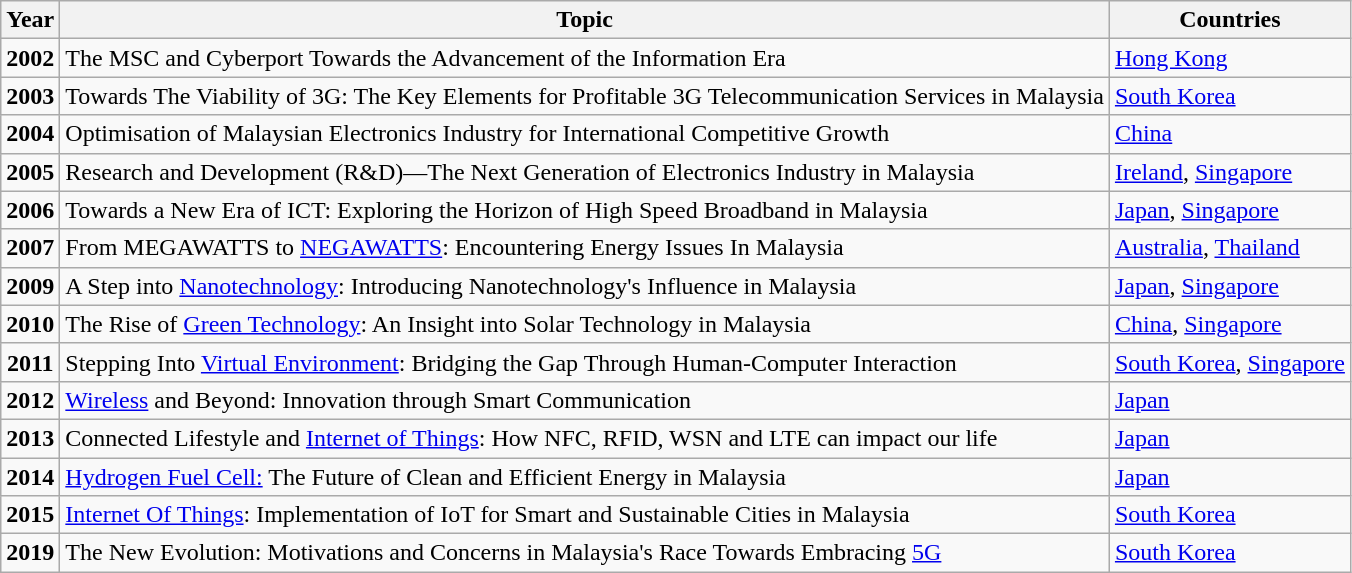<table class="wikitable">
<tr>
<th align="center">Year</th>
<th align="center">Topic</th>
<th align="center">Countries</th>
</tr>
<tr>
<td align="center"><strong>2002</strong></td>
<td align="left">The MSC and Cyberport Towards the Advancement of the Information Era</td>
<td align="left"> <a href='#'>Hong Kong</a></td>
</tr>
<tr>
<td align="center"><strong>2003</strong></td>
<td align="left">Towards The Viability of 3G: The Key Elements for Profitable 3G Telecommunication Services in Malaysia</td>
<td align="left"> <a href='#'>South Korea</a></td>
</tr>
<tr>
<td align="center"><strong>2004</strong></td>
<td align="left">Optimisation of Malaysian Electronics Industry for International Competitive Growth</td>
<td align="left"> <a href='#'>China</a></td>
</tr>
<tr>
<td align="center"><strong>2005</strong></td>
<td align="left">Research and Development (R&D)—The Next Generation of Electronics Industry in Malaysia</td>
<td align="left"> <a href='#'>Ireland</a>,  <a href='#'>Singapore</a></td>
</tr>
<tr>
<td align="center"><strong>2006</strong></td>
<td align="left">Towards a New Era of ICT: Exploring the Horizon of High Speed Broadband in Malaysia</td>
<td align="left"> <a href='#'>Japan</a>,  <a href='#'>Singapore</a></td>
</tr>
<tr>
<td align="center"><strong>2007</strong></td>
<td align="left">From MEGAWATTS to <a href='#'>NEGAWATTS</a>: Encountering Energy Issues In Malaysia</td>
<td align="left"> <a href='#'>Australia</a>,  <a href='#'>Thailand</a></td>
</tr>
<tr>
<td align="center"><strong>2009</strong></td>
<td align="left">A Step into <a href='#'>Nanotechnology</a>: Introducing Nanotechnology's Influence in Malaysia</td>
<td align="left"> <a href='#'>Japan</a>,  <a href='#'>Singapore</a></td>
</tr>
<tr>
<td align="center"><strong>2010</strong></td>
<td align="left">The Rise of <a href='#'>Green Technology</a>: An Insight into Solar Technology in Malaysia</td>
<td align="left"> <a href='#'>China</a>,  <a href='#'>Singapore</a></td>
</tr>
<tr>
<td align="center"><strong>2011</strong></td>
<td align="left">Stepping Into <a href='#'>Virtual Environment</a>: Bridging the Gap Through Human-Computer Interaction</td>
<td align="left"> <a href='#'>South Korea</a>,  <a href='#'>Singapore</a></td>
</tr>
<tr>
<td align="center"><strong>2012</strong></td>
<td align="left"><a href='#'>Wireless</a> and Beyond: Innovation through Smart Communication</td>
<td align="left"> <a href='#'>Japan</a></td>
</tr>
<tr>
<td><strong>2013</strong></td>
<td>Connected Lifestyle and <a href='#'>Internet of Things</a>: How NFC, RFID, WSN and LTE can impact our life</td>
<td> <a href='#'>Japan</a></td>
</tr>
<tr>
<td><strong>2014</strong></td>
<td><a href='#'>Hydrogen Fuel Cell:</a> The Future of Clean and Efficient Energy in Malaysia</td>
<td> <a href='#'>Japan</a></td>
</tr>
<tr>
<td><strong>2015</strong></td>
<td><a href='#'>Internet Of Things</a>: Implementation of IoT for Smart and Sustainable Cities in Malaysia</td>
<td><a href='#'>South Korea</a></td>
</tr>
<tr>
<td><strong>2019</strong></td>
<td>The New Evolution: Motivations and Concerns in Malaysia's Race Towards Embracing <a href='#'>5G</a></td>
<td><a href='#'>South Korea</a></td>
</tr>
</table>
